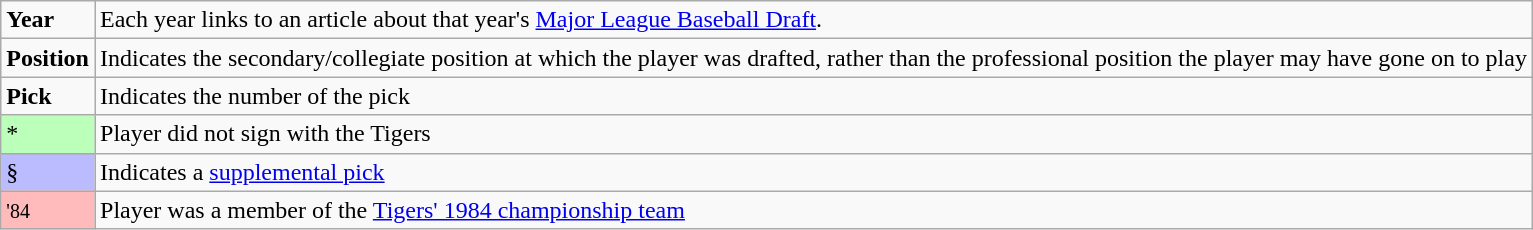<table class="wikitable" border="1">
<tr>
<td><strong>Year</strong></td>
<td>Each year links to an article about that year's <a href='#'>Major League Baseball Draft</a>.</td>
</tr>
<tr>
<td><strong>Position</strong></td>
<td>Indicates the secondary/collegiate position at which the player was drafted, rather than the professional position the player may have gone on to play</td>
</tr>
<tr>
<td><strong>Pick</strong></td>
<td>Indicates the number of the pick</td>
</tr>
<tr>
<td bgcolor="#bbffbb">*</td>
<td>Player did not sign with the Tigers</td>
</tr>
<tr>
<td bgcolor="#bbbbff">§</td>
<td>Indicates a <a href='#'>supplemental pick</a></td>
</tr>
<tr>
<td bgcolor="#ffbbbb"><small>'84</small></td>
<td>Player was a member of the <a href='#'>Tigers' 1984 championship team</a></td>
</tr>
</table>
